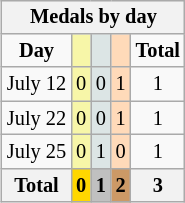<table class="wikitable" style="font-size:85%; float:right">
<tr align=center>
<th colspan=7><strong>Medals by day</strong></th>
</tr>
<tr align=center>
<td><strong>Day</strong></td>
<td style="background:#f7f6a8;"></td>
<td style="background:#dce5e5;"></td>
<td style="background:#ffdab9;"></td>
<td><strong>Total</strong></td>
</tr>
<tr align=center>
<td>July 12</td>
<td style="background:#f7f6a8;">0</td>
<td style="background:#dce5e5;">0</td>
<td style="background:#ffdab9;">1</td>
<td>1</td>
</tr>
<tr align=center>
<td>July 22</td>
<td style="background:#f7f6a8;">0</td>
<td style="background:#dce5e5;">0</td>
<td style="background:#ffdab9;">1</td>
<td>1</td>
</tr>
<tr align=center>
<td>July 25</td>
<td style="background:#f7f6a8;">0</td>
<td style="background:#dce5e5;">1</td>
<td style="background:#ffdab9;">0</td>
<td>1</td>
</tr>
<tr align=center>
<th><strong>Total</strong></th>
<th style="background:gold;"><strong>0</strong></th>
<th style="background:silver;"><strong>1</strong></th>
<th style="background:#c96;"><strong>2</strong></th>
<th><strong>3</strong></th>
</tr>
</table>
